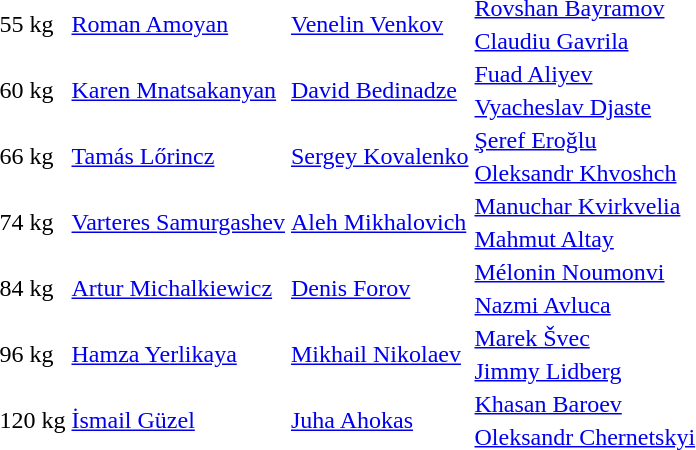<table>
<tr>
<td rowspan=2>55 kg<br></td>
<td rowspan=2><a href='#'>Roman Amoyan</a> <br></td>
<td rowspan=2><a href='#'>Venelin Venkov</a> <br></td>
<td><a href='#'>Rovshan Bayramov</a> <br></td>
</tr>
<tr>
<td><a href='#'>Claudiu Gavrila</a> <br></td>
</tr>
<tr>
<td rowspan=2>60 kg<br></td>
<td rowspan=2><a href='#'>Karen Mnatsakanyan</a> <br></td>
<td rowspan=2><a href='#'>David Bedinadze</a> <br></td>
<td><a href='#'>Fuad Aliyev</a> <br></td>
</tr>
<tr>
<td><a href='#'>Vyacheslav Djaste</a> <br></td>
</tr>
<tr>
<td rowspan=2>66 kg<br></td>
<td rowspan=2><a href='#'>Tamás Lőrincz</a> <br></td>
<td rowspan=2><a href='#'>Sergey Kovalenko</a> <br></td>
<td><a href='#'>Şeref Eroğlu</a> <br></td>
</tr>
<tr>
<td><a href='#'>Oleksandr Khvoshch</a> <br></td>
</tr>
<tr>
<td rowspan=2>74 kg<br></td>
<td rowspan=2><a href='#'>Varteres Samurgashev</a> <br></td>
<td rowspan=2><a href='#'>Aleh Mikhalovich</a> <br></td>
<td><a href='#'>Manuchar Kvirkvelia</a> <br></td>
</tr>
<tr>
<td><a href='#'>Mahmut Altay</a> <br></td>
</tr>
<tr>
<td rowspan=2>84 kg<br></td>
<td rowspan=2><a href='#'>Artur Michalkiewicz</a> <br></td>
<td rowspan=2><a href='#'>Denis Forov</a> <br></td>
<td><a href='#'>Mélonin Noumonvi</a> <br></td>
</tr>
<tr>
<td><a href='#'>Nazmi Avluca</a> <br></td>
</tr>
<tr>
<td rowspan=2>96 kg<br></td>
<td rowspan=2><a href='#'>Hamza Yerlikaya</a> <br></td>
<td rowspan=2><a href='#'>Mikhail Nikolaev</a> <br></td>
<td><a href='#'>Marek Švec</a> <br></td>
</tr>
<tr>
<td><a href='#'>Jimmy Lidberg</a> <br></td>
</tr>
<tr>
<td rowspan=2>120 kg<br></td>
<td rowspan=2><a href='#'>İsmail Güzel</a> <br></td>
<td rowspan=2><a href='#'>Juha Ahokas</a> <br></td>
<td><a href='#'>Khasan Baroev</a> <br></td>
</tr>
<tr>
<td><a href='#'>Oleksandr Chernetskyi</a> <br></td>
</tr>
</table>
